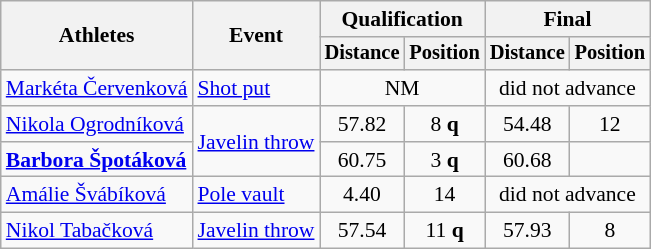<table class=wikitable style="font-size:90%">
<tr>
<th rowspan="2">Athletes</th>
<th rowspan="2">Event</th>
<th colspan="2">Qualification</th>
<th colspan="2">Final</th>
</tr>
<tr style="font-size:95%">
<th>Distance</th>
<th>Position</th>
<th>Distance</th>
<th>Position</th>
</tr>
<tr>
<td><a href='#'>Markéta Červenková</a></td>
<td><a href='#'>Shot put</a></td>
<td align=center colspan=2>NM</td>
<td align=center colspan=2>did not advance</td>
</tr>
<tr>
<td><a href='#'>Nikola Ogrodníková</a></td>
<td rowspan=2><a href='#'>Javelin throw</a></td>
<td align=center>57.82</td>
<td align=center>8 <strong>q</strong></td>
<td align=center>54.48</td>
<td align=center>12</td>
</tr>
<tr>
<td><strong><a href='#'>Barbora Špotáková</a></strong></td>
<td align=center>60.75</td>
<td align=center>3 <strong>q</strong></td>
<td align=center>60.68</td>
<td align=center></td>
</tr>
<tr>
<td><a href='#'>Amálie Švábíková</a></td>
<td><a href='#'>Pole vault</a></td>
<td align=center>4.40</td>
<td align=center>14</td>
<td align=center colspan=2>did not advance</td>
</tr>
<tr>
<td><a href='#'>Nikol Tabačková</a></td>
<td><a href='#'>Javelin throw</a></td>
<td align=center>57.54</td>
<td align=center>11 <strong>q</strong></td>
<td align=center>57.93</td>
<td align=center>8</td>
</tr>
</table>
